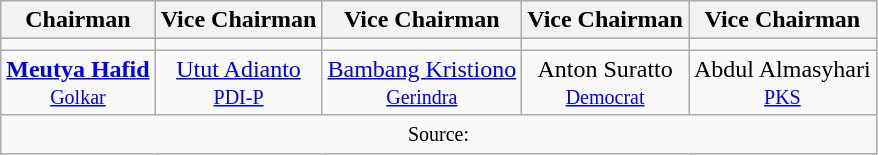<table class="wikitable" style="text-align: center">
<tr>
<th>Chairman</th>
<th>Vice Chairman</th>
<th>Vice Chairman</th>
<th>Vice Chairman</th>
<th>Vice Chairman</th>
</tr>
<tr>
<td></td>
<td></td>
<td></td>
<td></td>
<td></td>
</tr>
<tr>
<td><strong><a href='#'>Meutya Hafid</a></strong><br><small><a href='#'>Golkar</a></small></td>
<td><a href='#'>Utut Adianto</a><br><small><a href='#'>PDI-P</a></small></td>
<td><a href='#'>Bambang Kristiono</a><br><small><a href='#'>Gerindra</a></small></td>
<td>Anton Suratto<br><small><a href='#'>Democrat</a></small></td>
<td>Abdul Almasyhari<br><small><a href='#'>PKS</a></small></td>
</tr>
<tr>
<td colspan="5"><small>Source:</small></td>
</tr>
</table>
